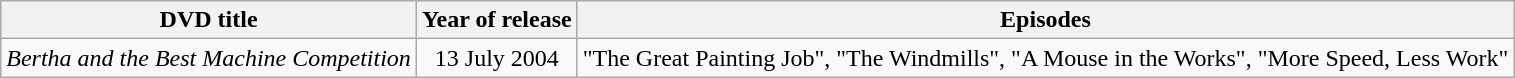<table class="wikitable">
<tr>
<th>DVD title</th>
<th>Year of release</th>
<th>Episodes</th>
</tr>
<tr>
<td align="center"><em>Bertha and the Best Machine Competition</em></td>
<td align="center">13 July 2004</td>
<td align="center">"The Great Painting Job", "The Windmills", "A Mouse in the Works", "More Speed, Less Work"</td>
</tr>
</table>
